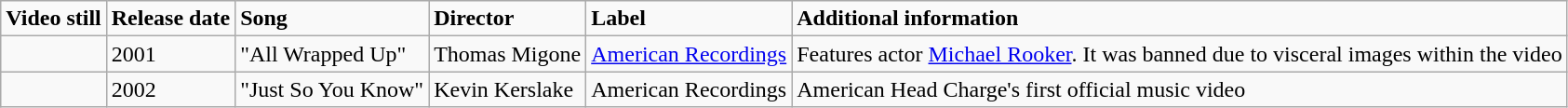<table class="wikitable">
<tr>
<td><strong>Video still</strong></td>
<td><strong>Release date</strong></td>
<td><strong>Song</strong></td>
<td><strong>Director</strong></td>
<td><strong>Label</strong></td>
<td><strong>Additional information</strong></td>
</tr>
<tr>
<td></td>
<td>2001</td>
<td>"All Wrapped Up"</td>
<td>Thomas Migone</td>
<td><a href='#'>American Recordings</a></td>
<td>Features actor <a href='#'>Michael Rooker</a>. It was banned due to visceral images within the video</td>
</tr>
<tr>
<td></td>
<td>2002</td>
<td>"Just So You Know"</td>
<td>Kevin Kerslake</td>
<td>American Recordings</td>
<td>American Head Charge's first official music video</td>
</tr>
</table>
